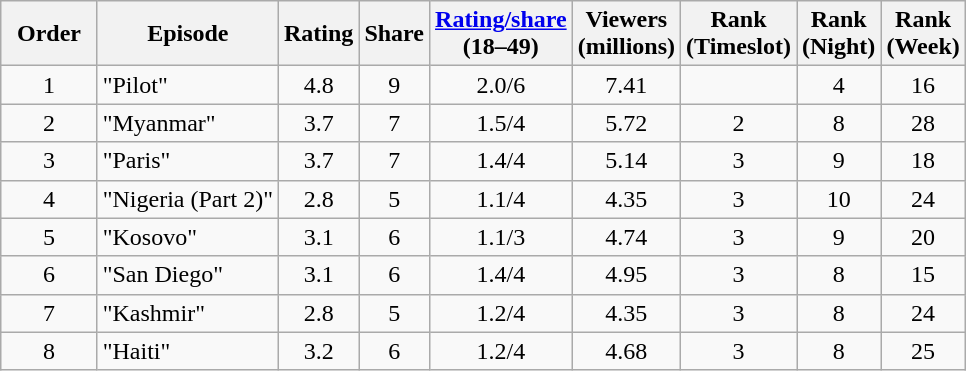<table class="wikitable sortable">
<tr>
<th width=10%>Order</th>
<th>Episode</th>
<th>Rating</th>
<th>Share</th>
<th><a href='#'>Rating/share</a><br>(18–49)</th>
<th>Viewers<br>(millions)</th>
<th>Rank<br>(Timeslot)</th>
<th>Rank<br>(Night)</th>
<th>Rank<br>(Week)</th>
</tr>
<tr>
<td style="text-align:center">1</td>
<td>"Pilot"</td>
<td style="text-align:center">4.8</td>
<td style="text-align:center">9</td>
<td style="text-align:center">2.0/6</td>
<td style="text-align:center">7.41</td>
<td style="text-align:center"></td>
<td style="text-align:center">4</td>
<td style="text-align:center">16</td>
</tr>
<tr>
<td style="text-align:center">2</td>
<td>"Myanmar"</td>
<td style="text-align:center">3.7</td>
<td style="text-align:center">7</td>
<td style="text-align:center">1.5/4</td>
<td style="text-align:center">5.72</td>
<td style="text-align:center">2</td>
<td style="text-align:center">8</td>
<td style="text-align:center">28</td>
</tr>
<tr>
<td style="text-align:center">3</td>
<td>"Paris"</td>
<td style="text-align:center">3.7</td>
<td style="text-align:center">7</td>
<td style="text-align:center">1.4/4</td>
<td style="text-align:center">5.14</td>
<td style="text-align:center">3</td>
<td style="text-align:center">9</td>
<td style="text-align:center">18</td>
</tr>
<tr>
<td style="text-align:center">4</td>
<td>"Nigeria (Part 2)"</td>
<td style="text-align:center">2.8</td>
<td style="text-align:center">5</td>
<td style="text-align:center">1.1/4</td>
<td style="text-align:center">4.35</td>
<td style="text-align:center">3</td>
<td style="text-align:center">10</td>
<td style="text-align:center">24</td>
</tr>
<tr>
<td style="text-align:center">5</td>
<td>"Kosovo"</td>
<td style="text-align:center">3.1</td>
<td style="text-align:center">6</td>
<td style="text-align:center">1.1/3</td>
<td style="text-align:center">4.74</td>
<td style="text-align:center">3</td>
<td style="text-align:center">9</td>
<td style="text-align:center">20</td>
</tr>
<tr>
<td style="text-align:center">6</td>
<td>"San Diego"</td>
<td style="text-align:center">3.1</td>
<td style="text-align:center">6</td>
<td style="text-align:center">1.4/4</td>
<td style="text-align:center">4.95</td>
<td style="text-align:center">3</td>
<td style="text-align:center">8</td>
<td style="text-align:center">15</td>
</tr>
<tr>
<td style="text-align:center">7</td>
<td>"Kashmir"</td>
<td style="text-align:center">2.8</td>
<td style="text-align:center">5</td>
<td style="text-align:center">1.2/4</td>
<td style="text-align:center">4.35</td>
<td style="text-align:center">3</td>
<td style="text-align:center">8</td>
<td style="text-align:center">24</td>
</tr>
<tr>
<td style="text-align:center">8</td>
<td>"Haiti"</td>
<td style="text-align:center">3.2</td>
<td style="text-align:center">6</td>
<td style="text-align:center">1.2/4</td>
<td style="text-align:center">4.68</td>
<td style="text-align:center">3</td>
<td style="text-align:center">8</td>
<td style="text-align:center">25</td>
</tr>
</table>
